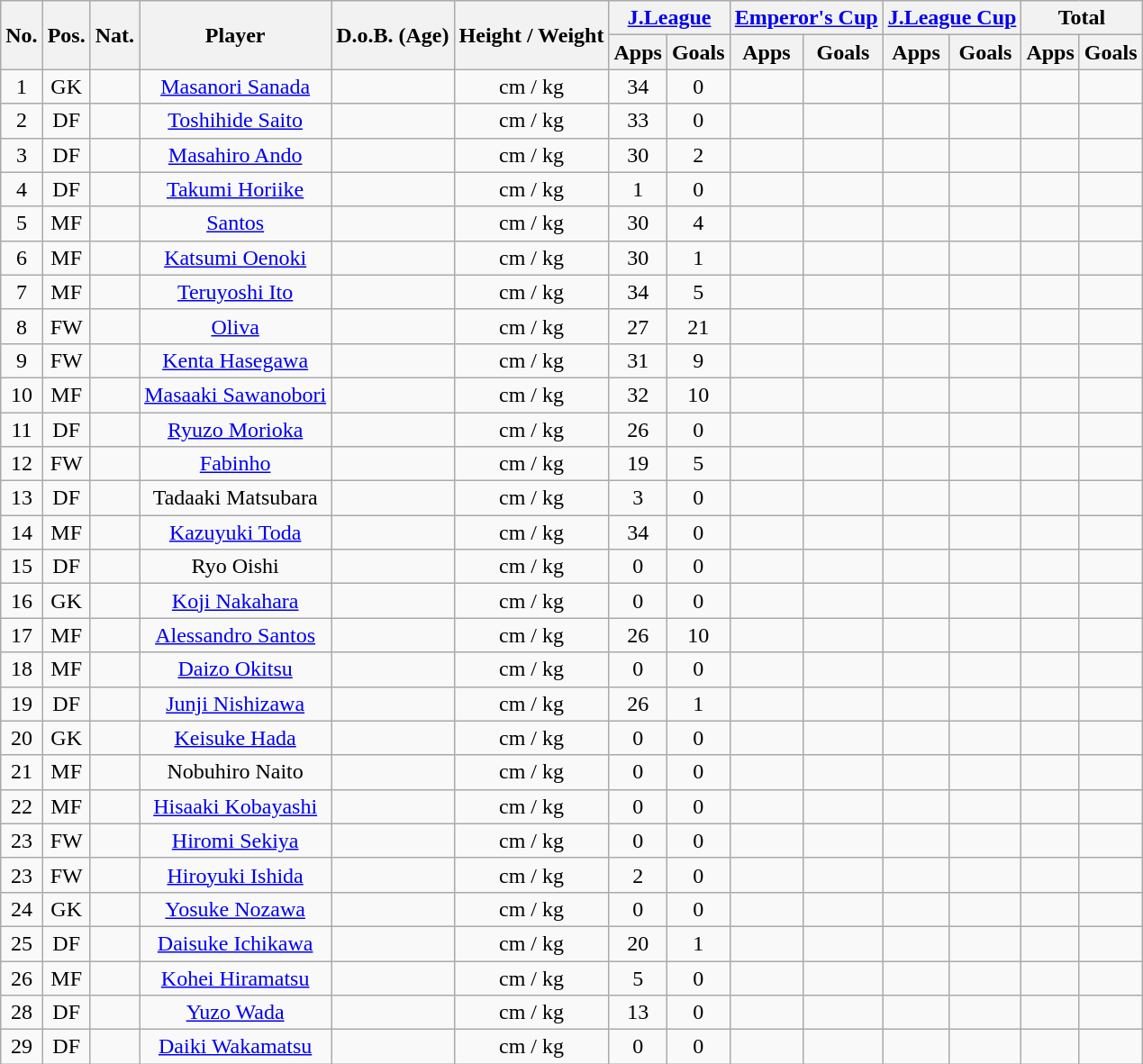<table class="wikitable" style="text-align:center;">
<tr>
<th rowspan="2">No.</th>
<th rowspan="2">Pos.</th>
<th rowspan="2">Nat.</th>
<th rowspan="2">Player</th>
<th rowspan="2">D.o.B. (Age)</th>
<th rowspan="2">Height / Weight</th>
<th colspan="2"><a href='#'>J.League</a></th>
<th colspan="2"><a href='#'>Emperor's Cup</a></th>
<th colspan="2"><a href='#'>J.League Cup</a></th>
<th colspan="2">Total</th>
</tr>
<tr>
<th>Apps</th>
<th>Goals</th>
<th>Apps</th>
<th>Goals</th>
<th>Apps</th>
<th>Goals</th>
<th>Apps</th>
<th>Goals</th>
</tr>
<tr>
<td>1</td>
<td>GK</td>
<td></td>
<td><a href='#'>Masanori Sanada</a></td>
<td></td>
<td>cm / kg</td>
<td>34</td>
<td>0</td>
<td></td>
<td></td>
<td></td>
<td></td>
<td></td>
<td></td>
</tr>
<tr>
<td>2</td>
<td>DF</td>
<td></td>
<td><a href='#'>Toshihide Saito</a></td>
<td></td>
<td>cm / kg</td>
<td>33</td>
<td>0</td>
<td></td>
<td></td>
<td></td>
<td></td>
<td></td>
<td></td>
</tr>
<tr>
<td>3</td>
<td>DF</td>
<td></td>
<td><a href='#'>Masahiro Ando</a></td>
<td></td>
<td>cm / kg</td>
<td>30</td>
<td>2</td>
<td></td>
<td></td>
<td></td>
<td></td>
<td></td>
<td></td>
</tr>
<tr>
<td>4</td>
<td>DF</td>
<td></td>
<td><a href='#'>Takumi Horiike</a></td>
<td></td>
<td>cm / kg</td>
<td>1</td>
<td>0</td>
<td></td>
<td></td>
<td></td>
<td></td>
<td></td>
<td></td>
</tr>
<tr>
<td>5</td>
<td>MF</td>
<td></td>
<td><a href='#'>Santos</a></td>
<td></td>
<td>cm / kg</td>
<td>30</td>
<td>4</td>
<td></td>
<td></td>
<td></td>
<td></td>
<td></td>
<td></td>
</tr>
<tr>
<td>6</td>
<td>MF</td>
<td></td>
<td><a href='#'>Katsumi Oenoki</a></td>
<td></td>
<td>cm / kg</td>
<td>30</td>
<td>1</td>
<td></td>
<td></td>
<td></td>
<td></td>
<td></td>
<td></td>
</tr>
<tr>
<td>7</td>
<td>MF</td>
<td></td>
<td><a href='#'>Teruyoshi Ito</a></td>
<td></td>
<td>cm / kg</td>
<td>34</td>
<td>5</td>
<td></td>
<td></td>
<td></td>
<td></td>
<td></td>
<td></td>
</tr>
<tr>
<td>8</td>
<td>FW</td>
<td></td>
<td><a href='#'>Oliva</a></td>
<td></td>
<td>cm / kg</td>
<td>27</td>
<td>21</td>
<td></td>
<td></td>
<td></td>
<td></td>
<td></td>
<td></td>
</tr>
<tr>
<td>9</td>
<td>FW</td>
<td></td>
<td><a href='#'>Kenta Hasegawa</a></td>
<td></td>
<td>cm / kg</td>
<td>31</td>
<td>9</td>
<td></td>
<td></td>
<td></td>
<td></td>
<td></td>
<td></td>
</tr>
<tr>
<td>10</td>
<td>MF</td>
<td></td>
<td><a href='#'>Masaaki Sawanobori</a></td>
<td></td>
<td>cm / kg</td>
<td>32</td>
<td>10</td>
<td></td>
<td></td>
<td></td>
<td></td>
<td></td>
<td></td>
</tr>
<tr>
<td>11</td>
<td>DF</td>
<td></td>
<td><a href='#'>Ryuzo Morioka</a></td>
<td></td>
<td>cm / kg</td>
<td>26</td>
<td>0</td>
<td></td>
<td></td>
<td></td>
<td></td>
<td></td>
<td></td>
</tr>
<tr>
<td>12</td>
<td>FW</td>
<td></td>
<td><a href='#'>Fabinho</a></td>
<td></td>
<td>cm / kg</td>
<td>19</td>
<td>5</td>
<td></td>
<td></td>
<td></td>
<td></td>
<td></td>
<td></td>
</tr>
<tr>
<td>13</td>
<td>DF</td>
<td></td>
<td>Tadaaki Matsubara</td>
<td></td>
<td>cm / kg</td>
<td>3</td>
<td>0</td>
<td></td>
<td></td>
<td></td>
<td></td>
<td></td>
<td></td>
</tr>
<tr>
<td>14</td>
<td>MF</td>
<td></td>
<td><a href='#'>Kazuyuki Toda</a></td>
<td></td>
<td>cm / kg</td>
<td>34</td>
<td>0</td>
<td></td>
<td></td>
<td></td>
<td></td>
<td></td>
<td></td>
</tr>
<tr>
<td>15</td>
<td>DF</td>
<td></td>
<td>Ryo Oishi</td>
<td></td>
<td>cm / kg</td>
<td>0</td>
<td>0</td>
<td></td>
<td></td>
<td></td>
<td></td>
<td></td>
<td></td>
</tr>
<tr>
<td>16</td>
<td>GK</td>
<td></td>
<td><a href='#'>Koji Nakahara</a></td>
<td></td>
<td>cm / kg</td>
<td>0</td>
<td>0</td>
<td></td>
<td></td>
<td></td>
<td></td>
<td></td>
<td></td>
</tr>
<tr>
<td>17</td>
<td>MF</td>
<td></td>
<td><a href='#'>Alessandro Santos</a></td>
<td></td>
<td>cm / kg</td>
<td>26</td>
<td>10</td>
<td></td>
<td></td>
<td></td>
<td></td>
<td></td>
<td></td>
</tr>
<tr>
<td>18</td>
<td>MF</td>
<td></td>
<td><a href='#'>Daizo Okitsu</a></td>
<td></td>
<td>cm / kg</td>
<td>0</td>
<td>0</td>
<td></td>
<td></td>
<td></td>
<td></td>
<td></td>
<td></td>
</tr>
<tr>
<td>19</td>
<td>DF</td>
<td></td>
<td><a href='#'>Junji Nishizawa</a></td>
<td></td>
<td>cm / kg</td>
<td>26</td>
<td>1</td>
<td></td>
<td></td>
<td></td>
<td></td>
<td></td>
<td></td>
</tr>
<tr>
<td>20</td>
<td>GK</td>
<td></td>
<td><a href='#'>Keisuke Hada</a></td>
<td></td>
<td>cm / kg</td>
<td>0</td>
<td>0</td>
<td></td>
<td></td>
<td></td>
<td></td>
<td></td>
<td></td>
</tr>
<tr>
<td>21</td>
<td>MF</td>
<td></td>
<td>Nobuhiro Naito</td>
<td></td>
<td>cm / kg</td>
<td>0</td>
<td>0</td>
<td></td>
<td></td>
<td></td>
<td></td>
<td></td>
<td></td>
</tr>
<tr>
<td>22</td>
<td>MF</td>
<td></td>
<td><a href='#'>Hisaaki Kobayashi</a></td>
<td></td>
<td>cm / kg</td>
<td>0</td>
<td>0</td>
<td></td>
<td></td>
<td></td>
<td></td>
<td></td>
<td></td>
</tr>
<tr>
<td>23</td>
<td>FW</td>
<td></td>
<td><a href='#'>Hiromi Sekiya</a></td>
<td></td>
<td>cm / kg</td>
<td>0</td>
<td>0</td>
<td></td>
<td></td>
<td></td>
<td></td>
<td></td>
<td></td>
</tr>
<tr>
<td>23</td>
<td>FW</td>
<td></td>
<td><a href='#'>Hiroyuki Ishida</a></td>
<td></td>
<td>cm / kg</td>
<td>2</td>
<td>0</td>
<td></td>
<td></td>
<td></td>
<td></td>
<td></td>
<td></td>
</tr>
<tr>
<td>24</td>
<td>GK</td>
<td></td>
<td><a href='#'>Yosuke Nozawa</a></td>
<td></td>
<td>cm / kg</td>
<td>0</td>
<td>0</td>
<td></td>
<td></td>
<td></td>
<td></td>
<td></td>
<td></td>
</tr>
<tr>
<td>25</td>
<td>DF</td>
<td></td>
<td><a href='#'>Daisuke Ichikawa</a></td>
<td></td>
<td>cm / kg</td>
<td>20</td>
<td>1</td>
<td></td>
<td></td>
<td></td>
<td></td>
<td></td>
<td></td>
</tr>
<tr>
<td>26</td>
<td>MF</td>
<td></td>
<td><a href='#'>Kohei Hiramatsu</a></td>
<td></td>
<td>cm / kg</td>
<td>5</td>
<td>0</td>
<td></td>
<td></td>
<td></td>
<td></td>
<td></td>
<td></td>
</tr>
<tr>
<td>28</td>
<td>DF</td>
<td></td>
<td><a href='#'>Yuzo Wada</a></td>
<td></td>
<td>cm / kg</td>
<td>13</td>
<td>0</td>
<td></td>
<td></td>
<td></td>
<td></td>
<td></td>
<td></td>
</tr>
<tr>
<td>29</td>
<td>DF</td>
<td></td>
<td><a href='#'>Daiki Wakamatsu</a></td>
<td></td>
<td>cm / kg</td>
<td>0</td>
<td>0</td>
<td></td>
<td></td>
<td></td>
<td></td>
<td></td>
<td></td>
</tr>
</table>
